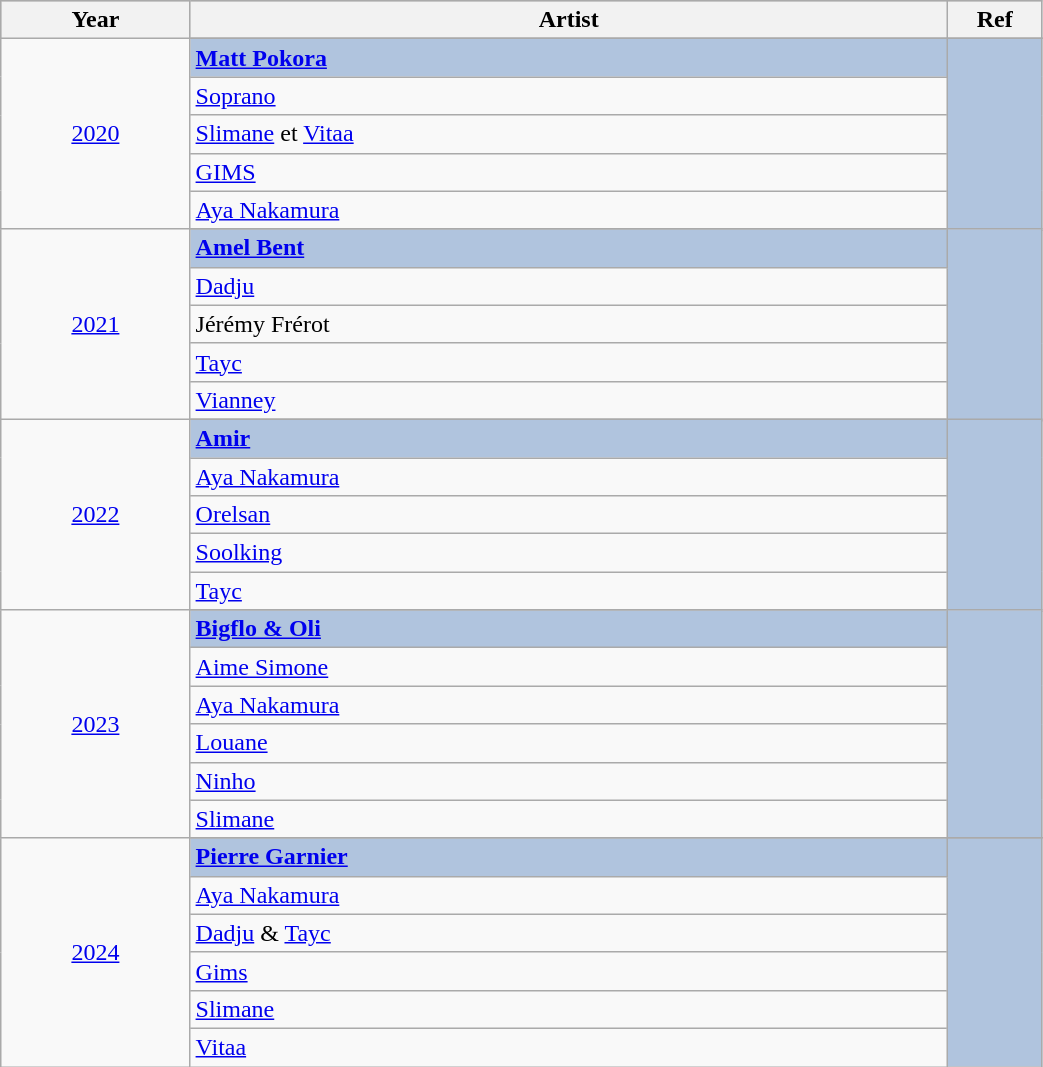<table class="wikitable" style="width:55%;">
<tr style="background:#bebebe;">
<th style="width:10%;">Year</th>
<th style="width:40%;">Artist</th>
<th style="width:5%;">Ref</th>
</tr>
<tr>
<td rowspan="6" align="center"><a href='#'>2020</a></td>
</tr>
<tr style="background:#B0C4DE">
<td><strong><a href='#'>Matt Pokora</a></strong></td>
<td rowspan="6" align="center"></td>
</tr>
<tr>
<td><a href='#'>Soprano</a></td>
</tr>
<tr>
<td><a href='#'>Slimane</a> et <a href='#'>Vitaa</a></td>
</tr>
<tr>
<td><a href='#'>GIMS</a></td>
</tr>
<tr>
<td><a href='#'>Aya Nakamura</a></td>
</tr>
<tr>
<td rowspan="6" align="center"><a href='#'>2021</a></td>
</tr>
<tr style="background:#B0C4DE">
<td><strong><a href='#'>Amel Bent</a></strong></td>
<td rowspan="6" align="center"></td>
</tr>
<tr>
<td><a href='#'>Dadju</a></td>
</tr>
<tr>
<td>Jérémy Frérot</td>
</tr>
<tr>
<td><a href='#'>Tayc</a></td>
</tr>
<tr>
<td><a href='#'>Vianney</a></td>
</tr>
<tr>
<td rowspan="6" align="center"><a href='#'>2022</a></td>
</tr>
<tr style="background:#B0C4DE">
<td><strong><a href='#'>Amir</a></strong></td>
<td rowspan="6" align="center"></td>
</tr>
<tr>
<td><a href='#'>Aya Nakamura</a></td>
</tr>
<tr>
<td><a href='#'>Orelsan</a></td>
</tr>
<tr>
<td><a href='#'>Soolking</a></td>
</tr>
<tr>
<td><a href='#'>Tayc</a></td>
</tr>
<tr>
<td rowspan="7" align="center"><a href='#'>2023</a></td>
</tr>
<tr style="background:#B0C4DE">
<td><strong><a href='#'>Bigflo & Oli</a></strong></td>
<td rowspan="6" align="center"></td>
</tr>
<tr>
<td><a href='#'>Aime Simone</a></td>
</tr>
<tr>
<td><a href='#'>Aya Nakamura</a></td>
</tr>
<tr>
<td><a href='#'>Louane</a></td>
</tr>
<tr>
<td><a href='#'>Ninho</a></td>
</tr>
<tr>
<td><a href='#'>Slimane</a></td>
</tr>
<tr>
<td rowspan="7" align="center"><a href='#'>2024</a></td>
</tr>
<tr style="background:#B0C4DE">
<td><strong><a href='#'>Pierre Garnier</a></strong></td>
<td rowspan="6" align="center"></td>
</tr>
<tr>
<td><a href='#'>Aya Nakamura</a></td>
</tr>
<tr>
<td><a href='#'>Dadju</a> & <a href='#'>Tayc</a></td>
</tr>
<tr>
<td><a href='#'>Gims</a></td>
</tr>
<tr>
<td><a href='#'>Slimane</a></td>
</tr>
<tr>
<td><a href='#'>Vitaa</a></td>
</tr>
</table>
